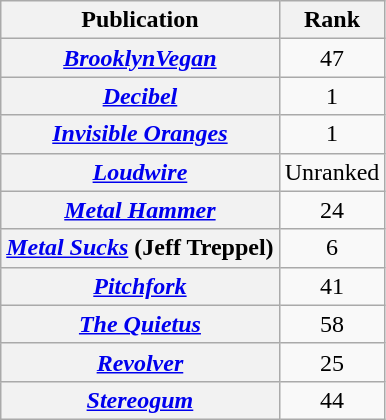<table class="sortable plainrowheaders wikitable">
<tr>
<th scope="col">Publication</th>
<th scope="col">Rank</th>
</tr>
<tr>
<th scope="row"><em><a href='#'>BrooklynVegan</a></em></th>
<td align=center>47</td>
</tr>
<tr>
<th scope="row"><em><a href='#'>Decibel</a></em></th>
<td align=center>1</td>
</tr>
<tr>
<th scope="row"><em><a href='#'>Invisible Oranges</a></em></th>
<td align=center>1</td>
</tr>
<tr>
<th scope="row"><em><a href='#'>Loudwire</a></em></th>
<td align=center>Unranked</td>
</tr>
<tr>
<th scope="row"><em><a href='#'>Metal Hammer</a></em></th>
<td align=center>24</td>
</tr>
<tr>
<th scope="row"><em><a href='#'>Metal Sucks</a></em> (Jeff Treppel)</th>
<td align=center>6</td>
</tr>
<tr>
<th scope="row"><em><a href='#'>Pitchfork</a></em></th>
<td align=center>41</td>
</tr>
<tr>
<th scope="row"><em><a href='#'>The Quietus</a></em></th>
<td align=center>58</td>
</tr>
<tr>
<th scope="row"><em><a href='#'>Revolver</a></em></th>
<td align=center>25</td>
</tr>
<tr>
<th scope="row"><em><a href='#'>Stereogum</a></em></th>
<td align=center>44</td>
</tr>
</table>
